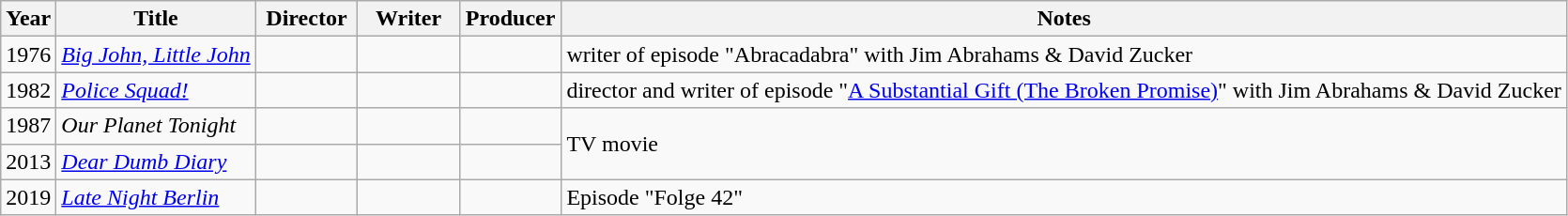<table class="wikitable">
<tr>
<th>Year</th>
<th>Title</th>
<th width="65">Director</th>
<th width="65">Writer</th>
<th width="65">Producer</th>
<th>Notes</th>
</tr>
<tr>
<td>1976</td>
<td><em><a href='#'>Big John, Little John</a></em></td>
<td></td>
<td></td>
<td></td>
<td>writer of episode "Abracadabra" with Jim Abrahams & David Zucker</td>
</tr>
<tr>
<td>1982</td>
<td><em><a href='#'>Police Squad!</a></em></td>
<td></td>
<td></td>
<td></td>
<td>director and writer of episode "<a href='#'>A Substantial Gift (The Broken Promise)</a>" with Jim Abrahams & David Zucker</td>
</tr>
<tr>
<td>1987</td>
<td><em>Our Planet Tonight</em></td>
<td></td>
<td></td>
<td></td>
<td rowspan="2">TV movie</td>
</tr>
<tr>
<td>2013</td>
<td><em><a href='#'>Dear Dumb Diary</a></em></td>
<td></td>
<td></td>
<td></td>
</tr>
<tr>
<td>2019</td>
<td><em><a href='#'>Late Night Berlin</a></em></td>
<td></td>
<td></td>
<td></td>
<td>Episode "Folge 42"</td>
</tr>
</table>
